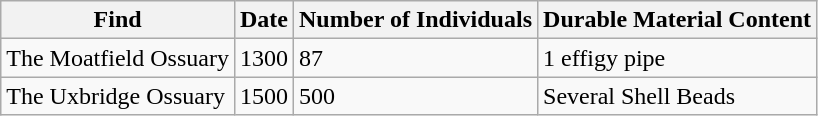<table class="wikitable">
<tr>
<th>Find</th>
<th>Date</th>
<th>Number of Individuals</th>
<th>Durable Material Content</th>
</tr>
<tr>
<td>The Moatfield Ossuary</td>
<td>1300</td>
<td>87</td>
<td>1 effigy pipe</td>
</tr>
<tr>
<td>The Uxbridge Ossuary</td>
<td>1500</td>
<td>500</td>
<td>Several Shell Beads</td>
</tr>
</table>
